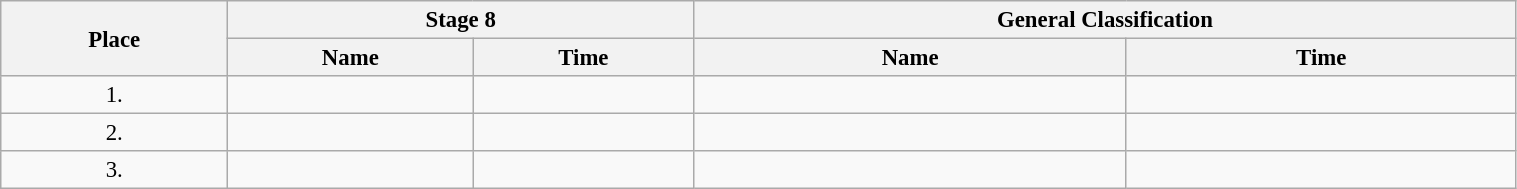<table class=wikitable style="font-size:95%" width="80%">
<tr>
<th rowspan="2">Place</th>
<th colspan="2">Stage 8</th>
<th colspan="2">General Classification</th>
</tr>
<tr>
<th>Name</th>
<th>Time</th>
<th>Name</th>
<th>Time</th>
</tr>
<tr>
<td align="center">1.</td>
<td></td>
<td></td>
<td></td>
<td></td>
</tr>
<tr>
<td align="center">2.</td>
<td></td>
<td></td>
<td></td>
<td></td>
</tr>
<tr>
<td align="center">3.</td>
<td></td>
<td></td>
<td></td>
<td></td>
</tr>
</table>
